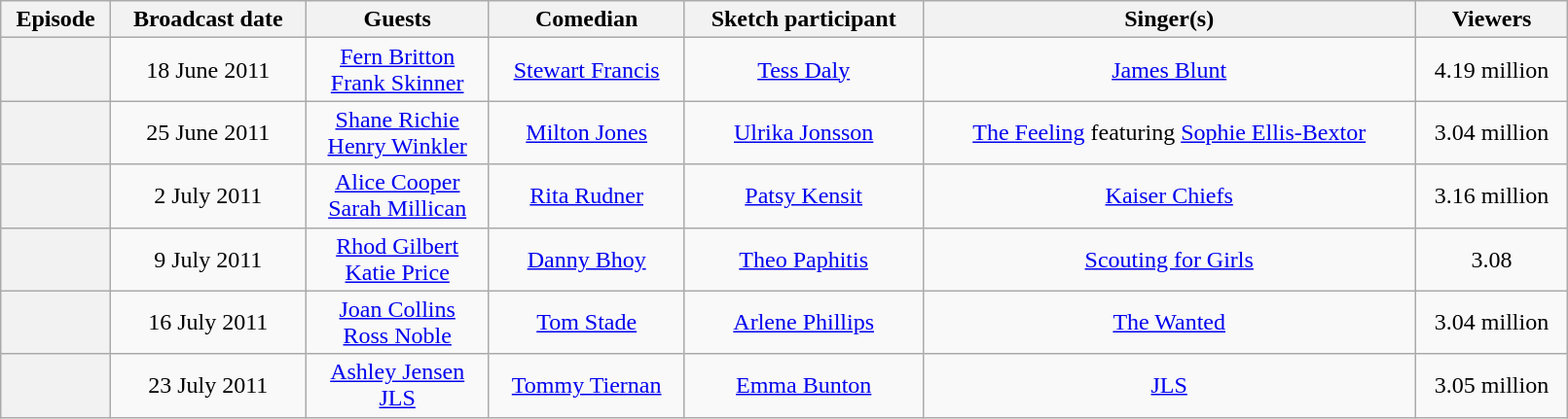<table class="wikitable plainrowheaders" width="85%" style="text-align:center;">
<tr>
<th>Episode</th>
<th>Broadcast date</th>
<th>Guests</th>
<th>Comedian</th>
<th>Sketch participant</th>
<th>Singer(s)</th>
<th>Viewers</th>
</tr>
<tr>
<th scope="row"></th>
<td>18 June 2011</td>
<td><a href='#'>Fern Britton</a><br><a href='#'>Frank Skinner</a></td>
<td><a href='#'>Stewart Francis</a></td>
<td><a href='#'>Tess Daly</a></td>
<td><a href='#'>James Blunt</a></td>
<td>4.19 million</td>
</tr>
<tr>
<th scope="row"></th>
<td>25 June 2011</td>
<td><a href='#'>Shane Richie</a><br><a href='#'>Henry Winkler</a></td>
<td><a href='#'>Milton Jones</a></td>
<td><a href='#'>Ulrika Jonsson</a></td>
<td><a href='#'>The Feeling</a> featuring <a href='#'>Sophie Ellis-Bextor</a></td>
<td>3.04 million</td>
</tr>
<tr>
<th scope="row"></th>
<td>2 July 2011</td>
<td><a href='#'>Alice Cooper</a><br><a href='#'>Sarah Millican</a></td>
<td><a href='#'>Rita Rudner</a></td>
<td><a href='#'>Patsy Kensit</a></td>
<td><a href='#'>Kaiser Chiefs</a></td>
<td>3.16 million</td>
</tr>
<tr>
<th scope="row"></th>
<td>9 July 2011</td>
<td><a href='#'>Rhod Gilbert</a><br><a href='#'>Katie Price</a></td>
<td><a href='#'>Danny Bhoy</a></td>
<td><a href='#'>Theo Paphitis</a></td>
<td><a href='#'>Scouting for Girls</a></td>
<td>3.08</td>
</tr>
<tr>
<th scope="row"></th>
<td>16 July 2011</td>
<td><a href='#'>Joan Collins</a><br><a href='#'>Ross Noble</a></td>
<td><a href='#'>Tom Stade</a></td>
<td><a href='#'>Arlene Phillips</a></td>
<td><a href='#'>The Wanted</a></td>
<td>3.04 million</td>
</tr>
<tr>
<th scope="row"></th>
<td>23 July 2011</td>
<td><a href='#'>Ashley Jensen</a><br><a href='#'>JLS</a></td>
<td><a href='#'>Tommy Tiernan</a></td>
<td><a href='#'>Emma Bunton</a></td>
<td><a href='#'>JLS</a></td>
<td>3.05 million</td>
</tr>
</table>
